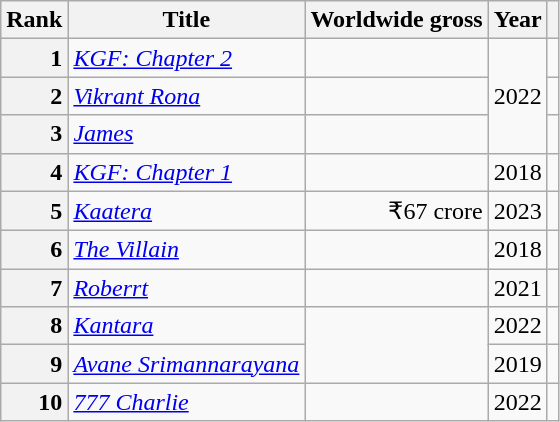<table class="wikitable sortable plainrowheaders">
<tr>
<th scope="col">Rank</th>
<th scope="col">Title</th>
<th scope="col">Worldwide gross</th>
<th scope="col">Year</th>
<th scope="col" class="unsortable"></th>
</tr>
<tr>
<th scope="row" style=text-align:right>1</th>
<td><em><a href='#'>KGF: Chapter 2</a></em></td>
<td align="right"></td>
<td rowspan="3"  style="text-align:center;">2022</td>
<td align="center"></td>
</tr>
<tr>
<th scope="row" style=text-align:right>2</th>
<td><em><a href='#'>Vikrant Rona</a></em></td>
<td align="right"></td>
<td align="center"></td>
</tr>
<tr>
<th scope="row" style=text-align:right>3</th>
<td><em><a href='#'>James</a></em></td>
<td align="right"></td>
<td align="center"></td>
</tr>
<tr>
<th scope="row" style=text-align:right>4</th>
<td><em><a href='#'>KGF: Chapter 1</a></em></td>
<td align="right"></td>
<td align="center">2018</td>
<td align="center"></td>
</tr>
<tr>
<th scope="row" style=text-align:right>5</th>
<td><em><a href='#'>Kaatera</a></em></td>
<td align="right">₹67 crore</td>
<td align="center">2023</td>
<td align="center"></td>
</tr>
<tr>
<th scope="row" style=text-align:right>6</th>
<td><em><a href='#'>The Villain</a></em></td>
<td align="right"></td>
<td align="center">2018</td>
<td align="center"></td>
</tr>
<tr>
<th scope="row" style=text-align:right>7</th>
<td><em><a href='#'>Roberrt</a></em></td>
<td align="right"></td>
<td align="center">2021</td>
<td align="center"></td>
</tr>
<tr>
<th scope="row" style=text-align:right>8</th>
<td><em><a href='#'>Kantara</a></em></td>
<td rowspan="2" align="right"></td>
<td align="center">2022</td>
<td align="center"></td>
</tr>
<tr>
<th scope="row" style=text-align:right>9</th>
<td><em><a href='#'>Avane Srimannarayana</a></em></td>
<td align="center">2019</td>
<td align="center"></td>
</tr>
<tr>
<th scope="row" style=text-align:right>10</th>
<td><em><a href='#'>777 Charlie</a></em></td>
<td align="right"></td>
<td align="center">2022</td>
<td align="center"></td>
</tr>
</table>
